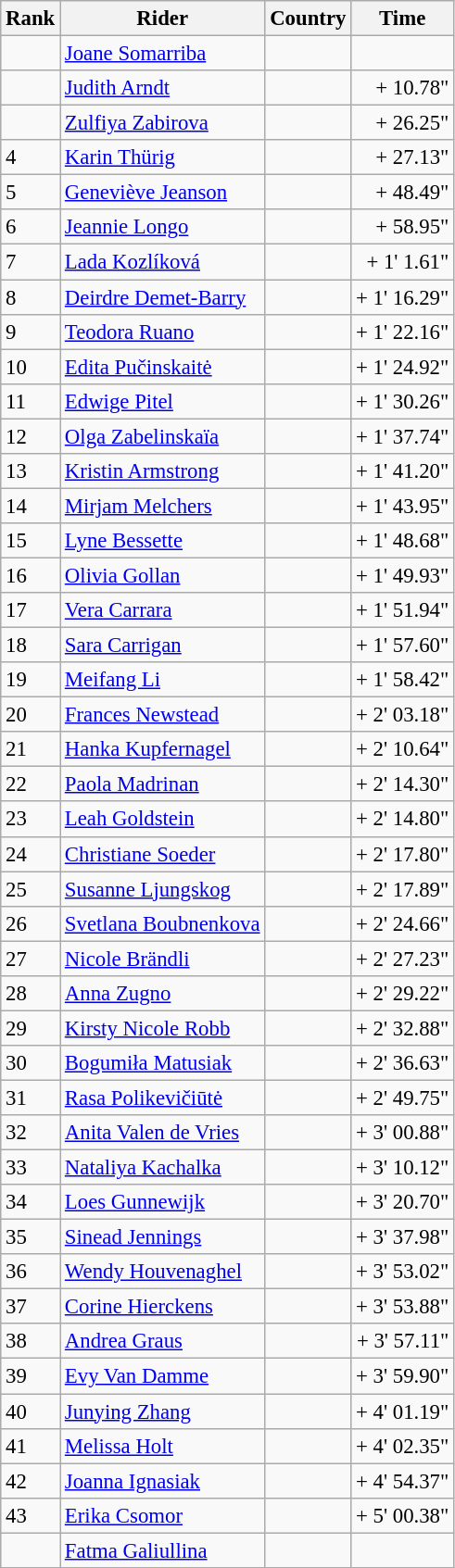<table class="wikitable" style="font-size:95%; text-align:left;">
<tr>
<th>Rank</th>
<th>Rider</th>
<th>Country</th>
<th>Time</th>
</tr>
<tr>
<td></td>
<td><a href='#'>Joane Somarriba</a></td>
<td></td>
<td align="right"></td>
</tr>
<tr>
<td></td>
<td><a href='#'>Judith Arndt</a></td>
<td></td>
<td align="right">+ 10.78"</td>
</tr>
<tr>
<td></td>
<td><a href='#'>Zulfiya Zabirova</a></td>
<td></td>
<td align="right">+ 26.25"</td>
</tr>
<tr>
<td>4</td>
<td><a href='#'>Karin Thürig</a></td>
<td></td>
<td align="right">+ 27.13"</td>
</tr>
<tr>
<td>5</td>
<td><a href='#'>Geneviève Jeanson</a></td>
<td></td>
<td align="right">+ 48.49"</td>
</tr>
<tr>
<td>6</td>
<td><a href='#'>Jeannie Longo</a></td>
<td></td>
<td align="right">+ 58.95"</td>
</tr>
<tr>
<td>7</td>
<td><a href='#'>Lada Kozlíková</a></td>
<td></td>
<td align="right">+ 1' 1.61"</td>
</tr>
<tr>
<td>8</td>
<td><a href='#'>Deirdre Demet-Barry</a></td>
<td></td>
<td align="right">+ 1' 16.29"</td>
</tr>
<tr>
<td>9</td>
<td><a href='#'>Teodora Ruano</a></td>
<td></td>
<td align="right">+ 1' 22.16"</td>
</tr>
<tr>
<td>10</td>
<td><a href='#'>Edita Pučinskaitė</a></td>
<td></td>
<td align="right">+ 1' 24.92"</td>
</tr>
<tr>
<td>11</td>
<td><a href='#'>Edwige Pitel</a></td>
<td></td>
<td align="right">+ 1' 30.26"</td>
</tr>
<tr>
<td>12</td>
<td><a href='#'>Olga Zabelinskaïa</a></td>
<td></td>
<td align="right">+ 1' 37.74"</td>
</tr>
<tr>
<td>13</td>
<td><a href='#'>Kristin Armstrong</a></td>
<td></td>
<td align="right">+ 1' 41.20"</td>
</tr>
<tr>
<td>14</td>
<td><a href='#'>Mirjam Melchers</a></td>
<td></td>
<td align="right">+ 1' 43.95"</td>
</tr>
<tr>
<td>15</td>
<td><a href='#'>Lyne Bessette</a></td>
<td></td>
<td align="right">+ 1' 48.68"</td>
</tr>
<tr>
<td>16</td>
<td><a href='#'>Olivia Gollan</a></td>
<td></td>
<td align="right">+ 1' 49.93"</td>
</tr>
<tr>
<td>17</td>
<td><a href='#'>Vera Carrara</a></td>
<td></td>
<td align="right">+ 1' 51.94"</td>
</tr>
<tr>
<td>18</td>
<td><a href='#'>Sara Carrigan</a></td>
<td></td>
<td align="right">+ 1' 57.60"</td>
</tr>
<tr>
<td>19</td>
<td><a href='#'>Meifang Li</a></td>
<td></td>
<td align="right">+ 1' 58.42"</td>
</tr>
<tr>
<td>20</td>
<td><a href='#'>Frances Newstead</a></td>
<td></td>
<td align="right">+ 2' 03.18"</td>
</tr>
<tr>
<td>21</td>
<td><a href='#'>Hanka Kupfernagel</a></td>
<td></td>
<td align="right">+ 2' 10.64"</td>
</tr>
<tr>
<td>22</td>
<td><a href='#'>Paola Madrinan</a></td>
<td></td>
<td align="right">+ 2' 14.30"</td>
</tr>
<tr>
<td>23</td>
<td><a href='#'>Leah Goldstein</a></td>
<td></td>
<td align="right">+ 2' 14.80"</td>
</tr>
<tr>
<td>24</td>
<td><a href='#'>Christiane Soeder</a></td>
<td></td>
<td align="right">+ 2' 17.80"</td>
</tr>
<tr>
<td>25</td>
<td><a href='#'>Susanne Ljungskog</a></td>
<td></td>
<td align="right">+ 2' 17.89"</td>
</tr>
<tr>
<td>26</td>
<td><a href='#'>Svetlana Boubnenkova</a></td>
<td></td>
<td align="right">+ 2' 24.66"</td>
</tr>
<tr>
<td>27</td>
<td><a href='#'>Nicole Brändli</a></td>
<td></td>
<td align="right">+ 2' 27.23"</td>
</tr>
<tr>
<td>28</td>
<td><a href='#'>Anna Zugno</a></td>
<td></td>
<td align="right">+ 2' 29.22"</td>
</tr>
<tr>
<td>29</td>
<td><a href='#'>Kirsty Nicole Robb</a></td>
<td></td>
<td align="right">+ 2' 32.88"</td>
</tr>
<tr>
<td>30</td>
<td><a href='#'>Bogumiła Matusiak</a></td>
<td></td>
<td align="right">+ 2' 36.63"</td>
</tr>
<tr>
<td>31</td>
<td><a href='#'>Rasa Polikevičiūtė</a></td>
<td></td>
<td align="right">+ 2' 49.75"</td>
</tr>
<tr>
<td>32</td>
<td><a href='#'>Anita Valen de Vries</a></td>
<td></td>
<td align="right">+ 3' 00.88"</td>
</tr>
<tr>
<td>33</td>
<td><a href='#'>Nataliya Kachalka</a></td>
<td></td>
<td align="right">+ 3' 10.12"</td>
</tr>
<tr>
<td>34</td>
<td><a href='#'>Loes Gunnewijk</a></td>
<td></td>
<td align="right">+ 3' 20.70"</td>
</tr>
<tr>
<td>35</td>
<td><a href='#'>Sinead Jennings</a></td>
<td></td>
<td align="right">+ 3' 37.98"</td>
</tr>
<tr>
<td>36</td>
<td><a href='#'>Wendy Houvenaghel</a></td>
<td></td>
<td align="right">+ 3' 53.02"</td>
</tr>
<tr>
<td>37</td>
<td><a href='#'>Corine Hierckens</a></td>
<td></td>
<td align="right">+ 3' 53.88"</td>
</tr>
<tr>
<td>38</td>
<td><a href='#'>Andrea Graus</a></td>
<td></td>
<td align="right">+ 3' 57.11"</td>
</tr>
<tr>
<td>39</td>
<td><a href='#'>Evy Van Damme</a></td>
<td></td>
<td align="right">+ 3' 59.90"</td>
</tr>
<tr>
<td>40</td>
<td><a href='#'>Junying Zhang</a></td>
<td></td>
<td align="right">+ 4' 01.19"</td>
</tr>
<tr>
<td>41</td>
<td><a href='#'>Melissa Holt</a></td>
<td></td>
<td align="right">+ 4' 02.35"</td>
</tr>
<tr>
<td>42</td>
<td><a href='#'>Joanna Ignasiak</a></td>
<td></td>
<td align="right">+ 4' 54.37"</td>
</tr>
<tr>
<td>43</td>
<td><a href='#'>Erika Csomor</a></td>
<td></td>
<td align="right">+ 5' 00.38"</td>
</tr>
<tr>
<td></td>
<td><a href='#'>Fatma Galiullina</a></td>
<td></td>
<td></td>
</tr>
</table>
